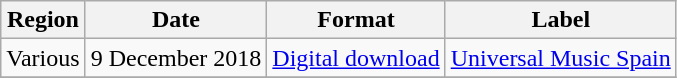<table class=wikitable>
<tr>
<th>Region</th>
<th>Date</th>
<th>Format</th>
<th>Label</th>
</tr>
<tr>
<td>Various</td>
<td>9 December 2018</td>
<td><a href='#'>Digital download</a></td>
<td><a href='#'>Universal Music Spain</a></td>
</tr>
<tr>
</tr>
</table>
